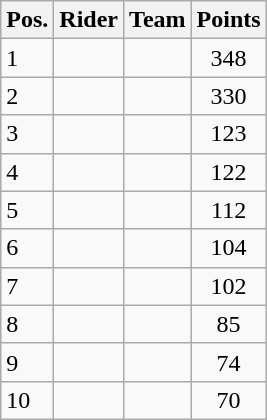<table class="wikitable sortable">
<tr>
<th>Pos.</th>
<th>Rider</th>
<th>Team</th>
<th>Points</th>
</tr>
<tr>
<td>1</td>
<td></td>
<td></td>
<td align=center>348</td>
</tr>
<tr>
<td>2</td>
<td></td>
<td></td>
<td align=center>330</td>
</tr>
<tr>
<td>3</td>
<td></td>
<td></td>
<td align=center>123</td>
</tr>
<tr>
<td>4</td>
<td></td>
<td></td>
<td align=center>122</td>
</tr>
<tr>
<td>5</td>
<td></td>
<td></td>
<td align=center>112</td>
</tr>
<tr>
<td>6</td>
<td></td>
<td></td>
<td align=center>104</td>
</tr>
<tr>
<td>7</td>
<td></td>
<td></td>
<td align=center>102</td>
</tr>
<tr>
<td>8</td>
<td></td>
<td></td>
<td align=center>85</td>
</tr>
<tr>
<td>9</td>
<td></td>
<td></td>
<td align=center>74</td>
</tr>
<tr>
<td>10</td>
<td></td>
<td></td>
<td align=center>70</td>
</tr>
</table>
